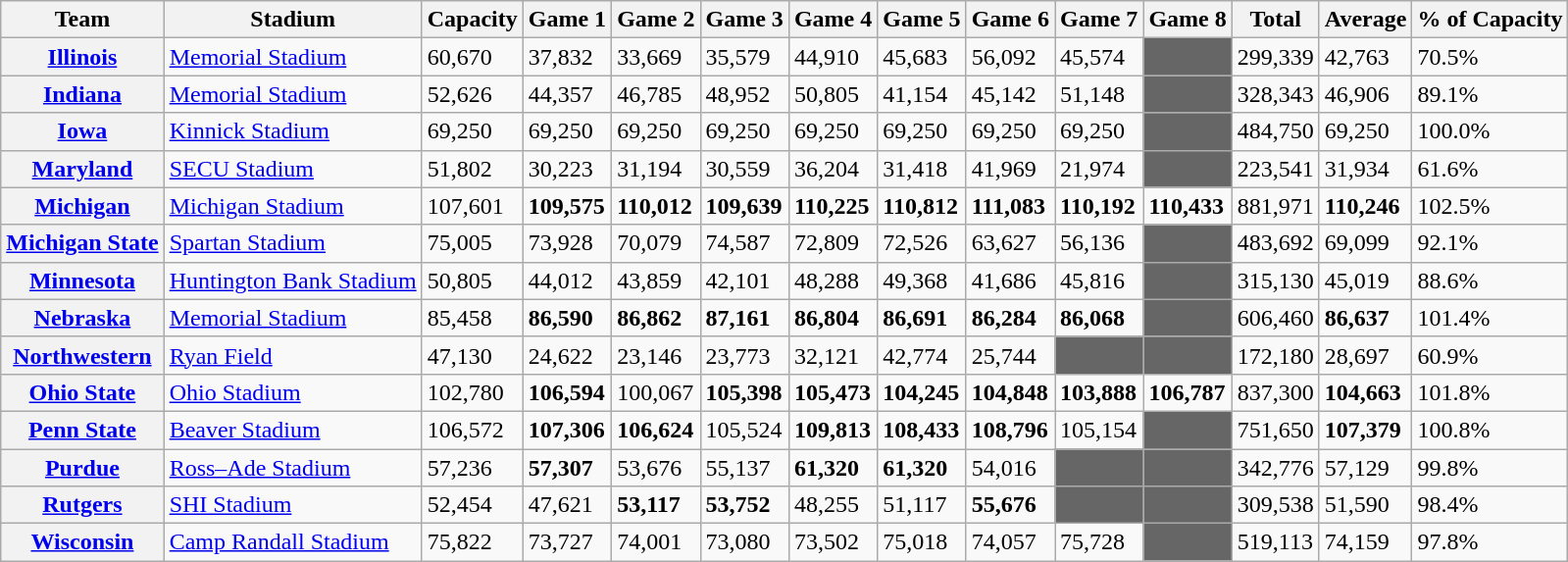<table class="wikitable sortable">
<tr>
<th>Team</th>
<th>Stadium</th>
<th>Capacity</th>
<th>Game 1</th>
<th>Game 2</th>
<th>Game 3</th>
<th>Game 4</th>
<th>Game 5</th>
<th>Game 6</th>
<th>Game 7</th>
<th>Game 8</th>
<th>Total</th>
<th>Average</th>
<th>% of Capacity</th>
</tr>
<tr>
<th><a href='#'>Illinois</a></th>
<td><a href='#'>Memorial Stadium</a></td>
<td>60,670</td>
<td>37,832</td>
<td>33,669</td>
<td>35,579</td>
<td>44,910</td>
<td>45,683</td>
<td>56,092</td>
<td>45,574</td>
<td style="background:#666666;"></td>
<td>299,339</td>
<td>42,763</td>
<td>70.5%</td>
</tr>
<tr>
<th><a href='#'>Indiana</a></th>
<td><a href='#'>Memorial Stadium</a></td>
<td>52,626</td>
<td>44,357</td>
<td>46,785</td>
<td>48,952</td>
<td>50,805</td>
<td>41,154</td>
<td>45,142</td>
<td>51,148</td>
<td style="background:#666666;"></td>
<td>328,343</td>
<td>46,906</td>
<td>89.1%</td>
</tr>
<tr>
<th><a href='#'>Iowa</a></th>
<td><a href='#'>Kinnick Stadium</a></td>
<td>69,250</td>
<td>69,250</td>
<td>69,250</td>
<td>69,250</td>
<td>69,250</td>
<td>69,250</td>
<td>69,250</td>
<td>69,250</td>
<td style="background:#666666;"></td>
<td>484,750</td>
<td>69,250</td>
<td>100.0%</td>
</tr>
<tr>
<th><a href='#'>Maryland</a></th>
<td><a href='#'>SECU Stadium</a></td>
<td>51,802</td>
<td>30,223</td>
<td>31,194</td>
<td>30,559</td>
<td>36,204</td>
<td>31,418</td>
<td>41,969</td>
<td>21,974</td>
<td style="background:#666666;"></td>
<td>223,541</td>
<td>31,934</td>
<td>61.6%</td>
</tr>
<tr>
<th><a href='#'>Michigan</a></th>
<td><a href='#'>Michigan Stadium</a></td>
<td>107,601</td>
<td><strong>109,575</strong></td>
<td><strong>110,012</strong></td>
<td><strong>109,639</strong></td>
<td><strong>110,225</strong></td>
<td><strong>110,812</strong></td>
<td><strong>111,083</strong></td>
<td><strong>110,192</strong></td>
<td><strong>110,433</strong></td>
<td>881,971</td>
<td><strong>110,246</strong></td>
<td>102.5%</td>
</tr>
<tr>
<th><a href='#'>Michigan State</a></th>
<td><a href='#'>Spartan Stadium</a></td>
<td>75,005</td>
<td>73,928</td>
<td>70,079</td>
<td>74,587</td>
<td>72,809</td>
<td>72,526</td>
<td>63,627</td>
<td>56,136</td>
<td style="background:#666666;"></td>
<td>483,692</td>
<td>69,099</td>
<td>92.1%</td>
</tr>
<tr>
<th><a href='#'>Minnesota</a></th>
<td><a href='#'>Huntington Bank Stadium</a></td>
<td>50,805</td>
<td>44,012</td>
<td>43,859</td>
<td>42,101</td>
<td>48,288</td>
<td>49,368</td>
<td>41,686</td>
<td>45,816</td>
<td style="background:#666666;"></td>
<td>315,130</td>
<td>45,019</td>
<td>88.6%</td>
</tr>
<tr>
<th><a href='#'>Nebraska</a></th>
<td><a href='#'>Memorial Stadium</a></td>
<td>85,458</td>
<td><strong>86,590</strong></td>
<td><strong>86,862</strong></td>
<td><strong>87,161</strong></td>
<td><strong>86,804</strong></td>
<td><strong>86,691</strong></td>
<td><strong>86,284</strong></td>
<td><strong>86,068</strong></td>
<td style="background:#666666;"></td>
<td>606,460</td>
<td><strong>86,637</strong></td>
<td>101.4%</td>
</tr>
<tr>
<th><a href='#'>Northwestern</a></th>
<td><a href='#'>Ryan Field</a></td>
<td>47,130</td>
<td>24,622</td>
<td>23,146</td>
<td>23,773</td>
<td>32,121</td>
<td>42,774</td>
<td>25,744</td>
<td style="background:#666666;"></td>
<td style="background:#666666;"></td>
<td>172,180</td>
<td>28,697</td>
<td>60.9%</td>
</tr>
<tr>
<th><a href='#'>Ohio State</a></th>
<td><a href='#'>Ohio Stadium</a></td>
<td>102,780</td>
<td><strong>106,594</strong></td>
<td>100,067</td>
<td><strong>105,398</strong></td>
<td><strong>105,473</strong></td>
<td><strong>104,245</strong></td>
<td><strong>104,848</strong></td>
<td><strong>103,888</strong></td>
<td><strong>106,787</strong></td>
<td>837,300</td>
<td><strong>104,663</strong></td>
<td>101.8%</td>
</tr>
<tr>
<th><a href='#'>Penn State</a></th>
<td><a href='#'>Beaver Stadium</a></td>
<td>106,572</td>
<td><strong>107,306</strong></td>
<td><strong>106,624</strong></td>
<td>105,524</td>
<td><strong>109,813</strong></td>
<td><strong>108,433</strong></td>
<td><strong>108,796</strong></td>
<td>105,154</td>
<td style="background:#666666;"></td>
<td>751,650</td>
<td><strong>107,379</strong></td>
<td>100.8%</td>
</tr>
<tr>
<th><a href='#'>Purdue</a></th>
<td><a href='#'>Ross–Ade Stadium</a></td>
<td>57,236</td>
<td><strong>57,307</strong></td>
<td>53,676</td>
<td>55,137</td>
<td><strong>61,320</strong></td>
<td><strong>61,320</strong></td>
<td>54,016</td>
<td style="background:#666666;"></td>
<td style="background:#666666;"></td>
<td>342,776</td>
<td>57,129</td>
<td>99.8%</td>
</tr>
<tr>
<th><a href='#'>Rutgers</a></th>
<td><a href='#'>SHI Stadium</a></td>
<td>52,454</td>
<td>47,621</td>
<td><strong>53,117</strong></td>
<td><strong>53,752</strong></td>
<td>48,255</td>
<td>51,117</td>
<td><strong>55,676</strong></td>
<td style="background:#666666;"></td>
<td style="background:#666666;"></td>
<td>309,538</td>
<td>51,590</td>
<td>98.4%</td>
</tr>
<tr>
<th><a href='#'>Wisconsin</a></th>
<td><a href='#'>Camp Randall Stadium</a></td>
<td>75,822</td>
<td>73,727</td>
<td>74,001</td>
<td>73,080</td>
<td>73,502</td>
<td>75,018</td>
<td>74,057</td>
<td>75,728</td>
<td style="background:#666666;"></td>
<td>519,113</td>
<td>74,159</td>
<td>97.8%</td>
</tr>
</table>
